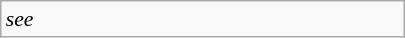<table class="wikitable floatright" style="font-size: 0.9em; width: 270px;">
<tr>
<td><em>see </em></td>
</tr>
</table>
